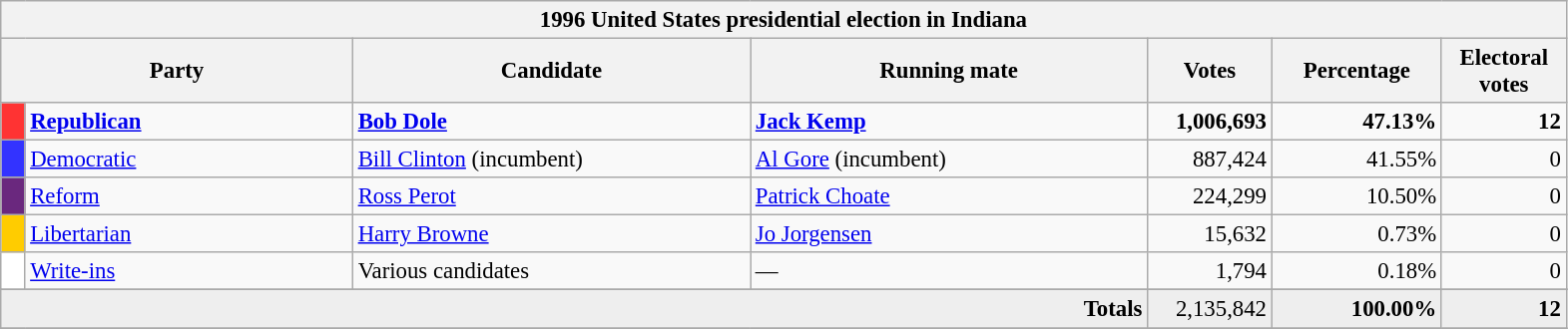<table class="wikitable" style="font-size: 95%;">
<tr>
<th colspan="7">1996 United States presidential election in Indiana</th>
</tr>
<tr>
<th colspan="2" style="width: 15em">Party</th>
<th style="width: 17em">Candidate</th>
<th style="width: 17em">Running mate</th>
<th style="width: 5em">Votes</th>
<th style="width: 7em">Percentage</th>
<th style="width: 5em">Electoral votes</th>
</tr>
<tr>
<th style="background-color:#FF3333; width: 3px"></th>
<td style="width: 130px"><strong><a href='#'>Republican</a></strong></td>
<td><strong><a href='#'>Bob Dole</a></strong></td>
<td><strong><a href='#'>Jack Kemp</a></strong></td>
<td align="right"><strong>1,006,693</strong></td>
<td align="right"><strong>47.13%</strong></td>
<td align="right"><strong>12</strong></td>
</tr>
<tr>
<th style="background-color:#3333FF; width: 3px"></th>
<td style="width: 130px"><a href='#'>Democratic</a></td>
<td><a href='#'>Bill Clinton</a> (incumbent)</td>
<td><a href='#'>Al Gore</a> (incumbent)</td>
<td align="right">887,424</td>
<td align="right">41.55%</td>
<td align="right">0</td>
</tr>
<tr>
<th style="background-color:#6A287E; width: 3px"></th>
<td style="width: 130px"><a href='#'>Reform</a></td>
<td><a href='#'>Ross Perot</a></td>
<td><a href='#'>Patrick Choate</a></td>
<td align="right">224,299</td>
<td align="right">10.50%</td>
<td align="right">0</td>
</tr>
<tr>
<th style="background-color:#FFCC00; width: 3px"></th>
<td style="width: 130px"><a href='#'>Libertarian</a></td>
<td><a href='#'>Harry Browne</a></td>
<td><a href='#'>Jo Jorgensen</a></td>
<td align="right">15,632</td>
<td align="right">0.73%</td>
<td align="right">0</td>
</tr>
<tr>
<th style="background-color:#FFFFFF; width: 3px"></th>
<td style="width: 130px"><a href='#'>Write-ins</a></td>
<td>Various candidates</td>
<td>—</td>
<td align="right">1,794</td>
<td align="right">0.18%</td>
<td align="right">0</td>
</tr>
<tr>
</tr>
<tr bgcolor="#EEEEEE">
<td colspan="4" align="right"><strong>Totals</strong></td>
<td align="right">2,135,842</td>
<td align="right"><strong>100.00%</strong></td>
<td align="right"><strong>12</strong></td>
</tr>
<tr bgcolor="#EEEEEE">
</tr>
</table>
